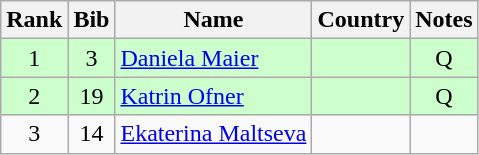<table class="wikitable" style="text-align:center;">
<tr>
<th>Rank</th>
<th>Bib</th>
<th>Name</th>
<th>Country</th>
<th>Notes</th>
</tr>
<tr bgcolor=ccffcc>
<td>1</td>
<td>3</td>
<td align=left><a href='#'>Daniela Maier</a></td>
<td align=left></td>
<td>Q</td>
</tr>
<tr bgcolor=ccffcc>
<td>2</td>
<td>19</td>
<td align=left><a href='#'>Katrin Ofner</a></td>
<td align=left></td>
<td>Q</td>
</tr>
<tr>
<td>3</td>
<td>14</td>
<td align=left><a href='#'>Ekaterina Maltseva</a></td>
<td align=left></td>
<td></td>
</tr>
</table>
